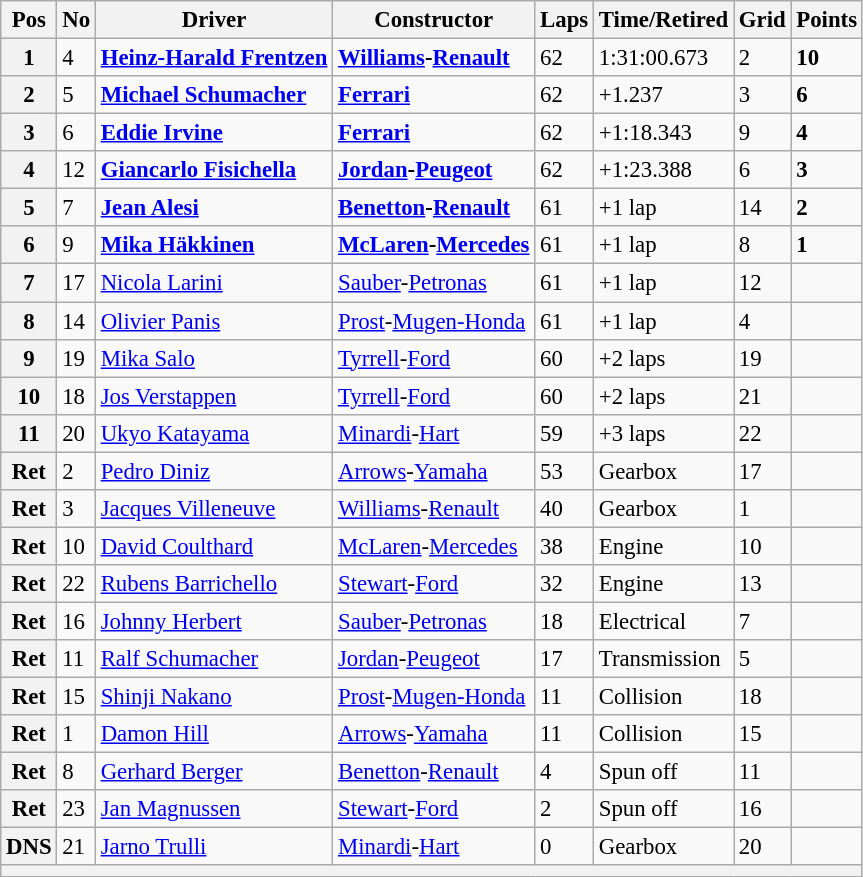<table class="wikitable" style="font-size: 95%;">
<tr>
<th>Pos</th>
<th>No</th>
<th>Driver</th>
<th>Constructor</th>
<th>Laps</th>
<th>Time/Retired</th>
<th>Grid</th>
<th>Points</th>
</tr>
<tr>
<th>1</th>
<td>4</td>
<td> <strong><a href='#'>Heinz-Harald Frentzen</a></strong></td>
<td><strong><a href='#'>Williams</a>-<a href='#'>Renault</a></strong></td>
<td>62</td>
<td>1:31:00.673</td>
<td>2</td>
<td><strong>10</strong></td>
</tr>
<tr>
<th>2</th>
<td>5</td>
<td> <strong><a href='#'>Michael Schumacher</a></strong></td>
<td><strong><a href='#'>Ferrari</a></strong></td>
<td>62</td>
<td>+1.237</td>
<td>3</td>
<td><strong>6</strong></td>
</tr>
<tr>
<th>3</th>
<td>6</td>
<td> <strong><a href='#'>Eddie Irvine</a></strong></td>
<td><strong><a href='#'>Ferrari</a></strong></td>
<td>62</td>
<td>+1:18.343</td>
<td>9</td>
<td><strong>4</strong></td>
</tr>
<tr>
<th>4</th>
<td>12</td>
<td> <strong><a href='#'>Giancarlo Fisichella</a></strong></td>
<td><strong><a href='#'>Jordan</a>-<a href='#'>Peugeot</a></strong></td>
<td>62</td>
<td>+1:23.388</td>
<td>6</td>
<td><strong>3</strong></td>
</tr>
<tr>
<th>5</th>
<td>7</td>
<td> <strong><a href='#'>Jean Alesi</a></strong></td>
<td><strong><a href='#'>Benetton</a>-<a href='#'>Renault</a></strong></td>
<td>61</td>
<td>+1 lap</td>
<td>14</td>
<td><strong>2</strong></td>
</tr>
<tr>
<th>6</th>
<td>9</td>
<td> <strong><a href='#'>Mika Häkkinen</a></strong></td>
<td><strong><a href='#'>McLaren</a>-<a href='#'>Mercedes</a></strong></td>
<td>61</td>
<td>+1 lap</td>
<td>8</td>
<td><strong>1</strong></td>
</tr>
<tr>
<th>7</th>
<td>17</td>
<td> <a href='#'>Nicola Larini</a></td>
<td><a href='#'>Sauber</a>-<a href='#'>Petronas</a></td>
<td>61</td>
<td>+1 lap</td>
<td>12</td>
<td> </td>
</tr>
<tr>
<th>8</th>
<td>14</td>
<td> <a href='#'>Olivier Panis</a></td>
<td><a href='#'>Prost</a>-<a href='#'>Mugen-Honda</a></td>
<td>61</td>
<td>+1 lap</td>
<td>4</td>
<td> </td>
</tr>
<tr>
<th>9</th>
<td>19</td>
<td> <a href='#'>Mika Salo</a></td>
<td><a href='#'>Tyrrell</a>-<a href='#'>Ford</a></td>
<td>60</td>
<td>+2 laps</td>
<td>19</td>
<td> </td>
</tr>
<tr>
<th>10</th>
<td>18</td>
<td> <a href='#'>Jos Verstappen</a></td>
<td><a href='#'>Tyrrell</a>-<a href='#'>Ford</a></td>
<td>60</td>
<td>+2 laps</td>
<td>21</td>
<td> </td>
</tr>
<tr>
<th>11</th>
<td>20</td>
<td> <a href='#'>Ukyo Katayama</a></td>
<td><a href='#'>Minardi</a>-<a href='#'>Hart</a></td>
<td>59</td>
<td>+3 laps</td>
<td>22</td>
<td> </td>
</tr>
<tr>
<th>Ret</th>
<td>2</td>
<td> <a href='#'>Pedro Diniz</a></td>
<td><a href='#'>Arrows</a>-<a href='#'>Yamaha</a></td>
<td>53</td>
<td>Gearbox</td>
<td>17</td>
<td> </td>
</tr>
<tr>
<th>Ret</th>
<td>3</td>
<td> <a href='#'>Jacques Villeneuve</a></td>
<td><a href='#'>Williams</a>-<a href='#'>Renault</a></td>
<td>40</td>
<td>Gearbox</td>
<td>1</td>
<td> </td>
</tr>
<tr>
<th>Ret</th>
<td>10</td>
<td> <a href='#'>David Coulthard</a></td>
<td><a href='#'>McLaren</a>-<a href='#'>Mercedes</a></td>
<td>38</td>
<td>Engine</td>
<td>10</td>
<td> </td>
</tr>
<tr>
<th>Ret</th>
<td>22</td>
<td> <a href='#'>Rubens Barrichello</a></td>
<td><a href='#'>Stewart</a>-<a href='#'>Ford</a></td>
<td>32</td>
<td>Engine</td>
<td>13</td>
<td> </td>
</tr>
<tr>
<th>Ret</th>
<td>16</td>
<td> <a href='#'>Johnny Herbert</a></td>
<td><a href='#'>Sauber</a>-<a href='#'>Petronas</a></td>
<td>18</td>
<td>Electrical</td>
<td>7</td>
<td> </td>
</tr>
<tr>
<th>Ret</th>
<td>11</td>
<td> <a href='#'>Ralf Schumacher</a></td>
<td><a href='#'>Jordan</a>-<a href='#'>Peugeot</a></td>
<td>17</td>
<td>Transmission</td>
<td>5</td>
<td> </td>
</tr>
<tr>
<th>Ret</th>
<td>15</td>
<td> <a href='#'>Shinji Nakano</a></td>
<td><a href='#'>Prost</a>-<a href='#'>Mugen-Honda</a></td>
<td>11</td>
<td>Collision</td>
<td>18</td>
<td> </td>
</tr>
<tr>
<th>Ret</th>
<td>1</td>
<td> <a href='#'>Damon Hill</a></td>
<td><a href='#'>Arrows</a>-<a href='#'>Yamaha</a></td>
<td>11</td>
<td>Collision</td>
<td>15</td>
<td> </td>
</tr>
<tr>
<th>Ret</th>
<td>8</td>
<td> <a href='#'>Gerhard Berger</a></td>
<td><a href='#'>Benetton</a>-<a href='#'>Renault</a></td>
<td>4</td>
<td>Spun off</td>
<td>11</td>
<td> </td>
</tr>
<tr>
<th>Ret</th>
<td>23</td>
<td> <a href='#'>Jan Magnussen</a></td>
<td><a href='#'>Stewart</a>-<a href='#'>Ford</a></td>
<td>2</td>
<td>Spun off</td>
<td>16</td>
<td> </td>
</tr>
<tr>
<th>DNS</th>
<td>21</td>
<td> <a href='#'>Jarno Trulli</a></td>
<td><a href='#'>Minardi</a>-<a href='#'>Hart</a></td>
<td>0</td>
<td>Gearbox</td>
<td>20</td>
<td> </td>
</tr>
<tr>
<th colspan="8"></th>
</tr>
</table>
